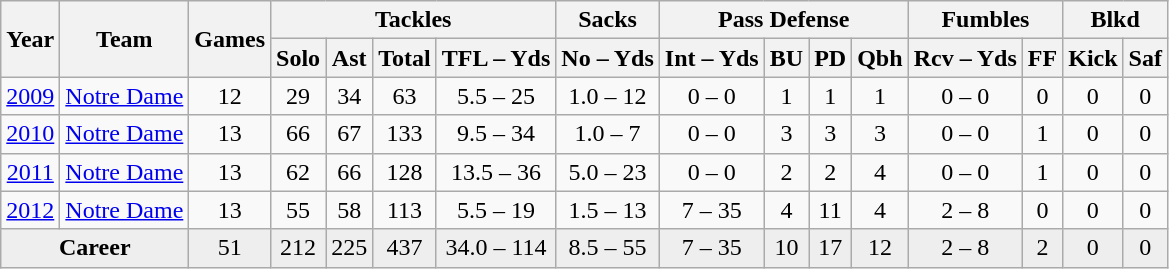<table class="wikitable" style="text-align:center">
<tr>
<th rowspan=2>Year</th>
<th rowspan=2>Team</th>
<th rowspan=2>Games</th>
<th colspan=4>Tackles</th>
<th>Sacks</th>
<th colspan=4>Pass Defense</th>
<th colspan=2>Fumbles</th>
<th colspan=2>Blkd</th>
</tr>
<tr>
<th>Solo</th>
<th>Ast</th>
<th>Total</th>
<th>TFL – Yds</th>
<th>No – Yds</th>
<th>Int – Yds</th>
<th>BU</th>
<th>PD</th>
<th>Qbh</th>
<th>Rcv – Yds</th>
<th>FF</th>
<th>Kick</th>
<th>Saf</th>
</tr>
<tr>
<td><a href='#'>2009</a></td>
<td><a href='#'>Notre Dame</a></td>
<td>12</td>
<td>29</td>
<td>34</td>
<td>63</td>
<td>5.5 – 25</td>
<td>1.0 – 12</td>
<td>0 – 0</td>
<td>1</td>
<td>1</td>
<td>1</td>
<td>0 – 0</td>
<td>0</td>
<td>0</td>
<td>0</td>
</tr>
<tr>
<td><a href='#'>2010</a></td>
<td><a href='#'>Notre Dame</a></td>
<td>13</td>
<td>66</td>
<td>67</td>
<td>133</td>
<td>9.5 – 34</td>
<td>1.0 – 7</td>
<td>0 – 0</td>
<td>3</td>
<td>3</td>
<td>3</td>
<td>0 – 0</td>
<td>1</td>
<td>0</td>
<td>0</td>
</tr>
<tr>
<td><a href='#'>2011</a></td>
<td><a href='#'>Notre Dame</a></td>
<td>13</td>
<td>62</td>
<td>66</td>
<td>128</td>
<td>13.5 – 36</td>
<td>5.0 – 23</td>
<td>0 – 0</td>
<td>2</td>
<td>2</td>
<td>4</td>
<td>0 – 0</td>
<td>1</td>
<td>0</td>
<td>0</td>
</tr>
<tr>
<td><a href='#'>2012</a></td>
<td><a href='#'>Notre Dame</a></td>
<td>13</td>
<td>55</td>
<td>58</td>
<td>113</td>
<td>5.5 – 19</td>
<td>1.5 – 13</td>
<td>7 – 35</td>
<td>4</td>
<td>11</td>
<td>4</td>
<td>2 – 8</td>
<td>0</td>
<td>0</td>
<td>0</td>
</tr>
<tr style="background:#eee;">
<td colspan=2><strong>Career</strong></td>
<td>51</td>
<td>212</td>
<td>225</td>
<td>437</td>
<td>34.0 – 114</td>
<td>8.5 – 55</td>
<td>7 – 35</td>
<td>10</td>
<td>17</td>
<td>12</td>
<td>2 – 8</td>
<td>2</td>
<td>0</td>
<td>0</td>
</tr>
</table>
